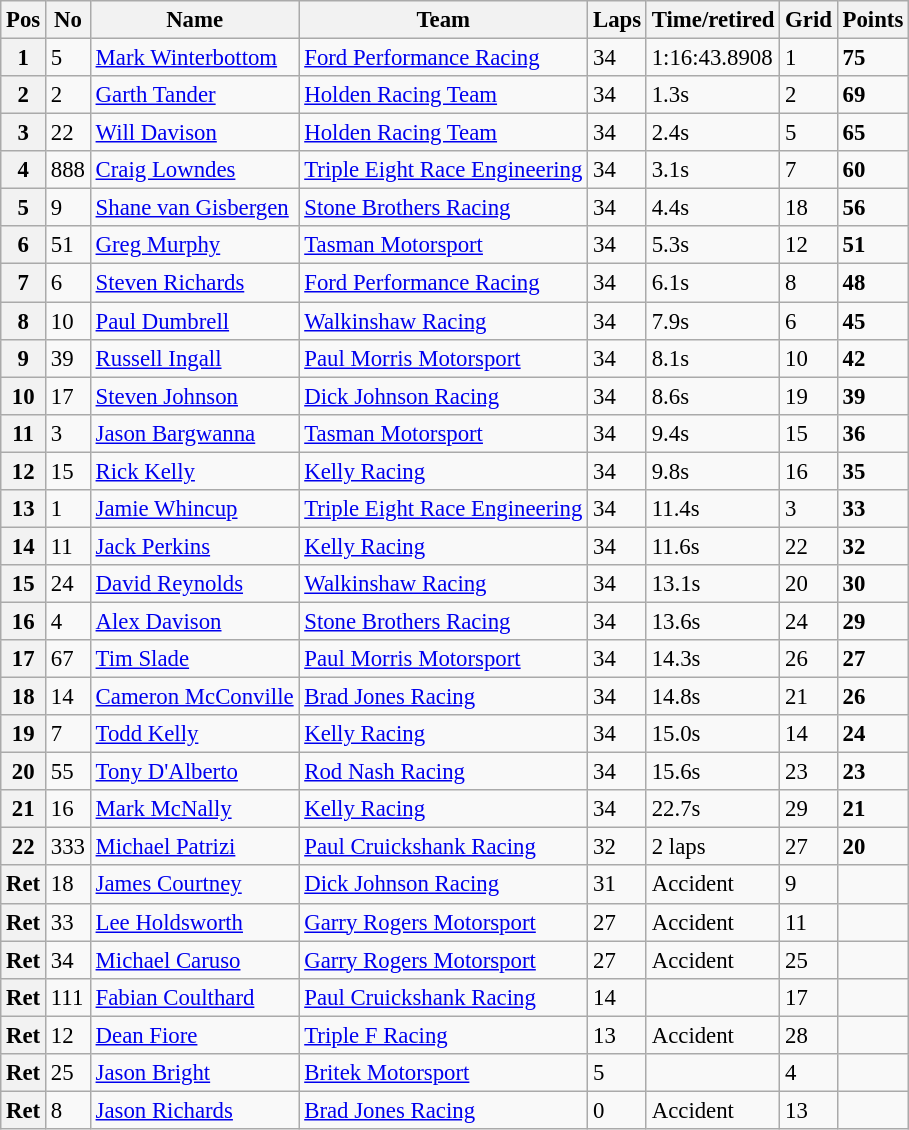<table class="wikitable" style="font-size: 95%;">
<tr>
<th>Pos</th>
<th>No</th>
<th>Name</th>
<th>Team</th>
<th>Laps</th>
<th>Time/retired</th>
<th>Grid</th>
<th>Points</th>
</tr>
<tr>
<th>1</th>
<td>5</td>
<td><a href='#'>Mark Winterbottom</a></td>
<td><a href='#'>Ford Performance Racing</a></td>
<td>34</td>
<td>1:16:43.8908</td>
<td>1</td>
<td><strong>75</strong></td>
</tr>
<tr>
<th>2</th>
<td>2</td>
<td><a href='#'>Garth Tander</a></td>
<td><a href='#'>Holden Racing Team</a></td>
<td>34</td>
<td>1.3s</td>
<td>2</td>
<td><strong>69</strong></td>
</tr>
<tr>
<th>3</th>
<td>22</td>
<td><a href='#'>Will Davison</a></td>
<td><a href='#'>Holden Racing Team</a></td>
<td>34</td>
<td>2.4s</td>
<td>5</td>
<td><strong>65</strong></td>
</tr>
<tr>
<th>4</th>
<td>888</td>
<td><a href='#'>Craig Lowndes</a></td>
<td><a href='#'>Triple Eight Race Engineering</a></td>
<td>34</td>
<td>3.1s</td>
<td>7</td>
<td><strong>60</strong></td>
</tr>
<tr>
<th>5</th>
<td>9</td>
<td><a href='#'>Shane van Gisbergen</a></td>
<td><a href='#'>Stone Brothers Racing</a></td>
<td>34</td>
<td>4.4s</td>
<td>18</td>
<td><strong>56</strong></td>
</tr>
<tr>
<th>6</th>
<td>51</td>
<td><a href='#'>Greg Murphy</a></td>
<td><a href='#'>Tasman Motorsport</a></td>
<td>34</td>
<td>5.3s</td>
<td>12</td>
<td><strong>51</strong></td>
</tr>
<tr>
<th>7</th>
<td>6</td>
<td><a href='#'>Steven Richards</a></td>
<td><a href='#'>Ford Performance Racing</a></td>
<td>34</td>
<td>6.1s</td>
<td>8</td>
<td><strong>48</strong></td>
</tr>
<tr>
<th>8</th>
<td>10</td>
<td><a href='#'>Paul Dumbrell</a></td>
<td><a href='#'>Walkinshaw Racing</a></td>
<td>34</td>
<td>7.9s</td>
<td>6</td>
<td><strong>45</strong></td>
</tr>
<tr>
<th>9</th>
<td>39</td>
<td><a href='#'>Russell Ingall</a></td>
<td><a href='#'>Paul Morris Motorsport</a></td>
<td>34</td>
<td>8.1s</td>
<td>10</td>
<td><strong>42</strong></td>
</tr>
<tr>
<th>10</th>
<td>17</td>
<td><a href='#'>Steven Johnson</a></td>
<td><a href='#'>Dick Johnson Racing</a></td>
<td>34</td>
<td>8.6s</td>
<td>19</td>
<td><strong>39</strong></td>
</tr>
<tr>
<th>11</th>
<td>3</td>
<td><a href='#'>Jason Bargwanna</a></td>
<td><a href='#'>Tasman Motorsport</a></td>
<td>34</td>
<td>9.4s</td>
<td>15</td>
<td><strong>36</strong></td>
</tr>
<tr>
<th>12</th>
<td>15</td>
<td><a href='#'>Rick Kelly</a></td>
<td><a href='#'>Kelly Racing</a></td>
<td>34</td>
<td>9.8s</td>
<td>16</td>
<td><strong>35</strong></td>
</tr>
<tr>
<th>13</th>
<td>1</td>
<td><a href='#'>Jamie Whincup</a></td>
<td><a href='#'>Triple Eight Race Engineering</a></td>
<td>34</td>
<td>11.4s</td>
<td>3</td>
<td><strong>33</strong></td>
</tr>
<tr>
<th>14</th>
<td>11</td>
<td><a href='#'>Jack Perkins</a></td>
<td><a href='#'>Kelly Racing</a></td>
<td>34</td>
<td>11.6s</td>
<td>22</td>
<td><strong>32</strong></td>
</tr>
<tr>
<th>15</th>
<td>24</td>
<td><a href='#'>David Reynolds</a></td>
<td><a href='#'>Walkinshaw Racing</a></td>
<td>34</td>
<td>13.1s</td>
<td>20</td>
<td><strong>30</strong></td>
</tr>
<tr>
<th>16</th>
<td>4</td>
<td><a href='#'>Alex Davison</a></td>
<td><a href='#'>Stone Brothers Racing</a></td>
<td>34</td>
<td>13.6s</td>
<td>24</td>
<td><strong>29</strong></td>
</tr>
<tr>
<th>17</th>
<td>67</td>
<td><a href='#'>Tim Slade</a></td>
<td><a href='#'>Paul Morris Motorsport</a></td>
<td>34</td>
<td>14.3s</td>
<td>26</td>
<td><strong>27</strong></td>
</tr>
<tr>
<th>18</th>
<td>14</td>
<td><a href='#'>Cameron McConville</a></td>
<td><a href='#'>Brad Jones Racing</a></td>
<td>34</td>
<td>14.8s</td>
<td>21</td>
<td><strong>26</strong></td>
</tr>
<tr>
<th>19</th>
<td>7</td>
<td><a href='#'>Todd Kelly</a></td>
<td><a href='#'>Kelly Racing</a></td>
<td>34</td>
<td>15.0s</td>
<td>14</td>
<td><strong>24</strong></td>
</tr>
<tr>
<th>20</th>
<td>55</td>
<td><a href='#'>Tony D'Alberto</a></td>
<td><a href='#'>Rod Nash Racing</a></td>
<td>34</td>
<td>15.6s</td>
<td>23</td>
<td><strong>23</strong></td>
</tr>
<tr>
<th>21</th>
<td>16</td>
<td><a href='#'>Mark McNally</a></td>
<td><a href='#'>Kelly Racing</a></td>
<td>34</td>
<td>22.7s</td>
<td>29</td>
<td><strong>21</strong></td>
</tr>
<tr>
<th>22</th>
<td>333</td>
<td><a href='#'>Michael Patrizi</a></td>
<td><a href='#'>Paul Cruickshank Racing</a></td>
<td>32</td>
<td> 2 laps</td>
<td>27</td>
<td><strong>20</strong></td>
</tr>
<tr>
<th>Ret</th>
<td>18</td>
<td><a href='#'>James Courtney</a></td>
<td><a href='#'>Dick Johnson Racing</a></td>
<td>31</td>
<td>Accident</td>
<td>9</td>
<td></td>
</tr>
<tr>
<th>Ret</th>
<td>33</td>
<td><a href='#'>Lee Holdsworth</a></td>
<td><a href='#'>Garry Rogers Motorsport</a></td>
<td>27</td>
<td>Accident</td>
<td>11</td>
<td></td>
</tr>
<tr>
<th>Ret</th>
<td>34</td>
<td><a href='#'>Michael Caruso</a></td>
<td><a href='#'>Garry Rogers Motorsport</a></td>
<td>27</td>
<td>Accident</td>
<td>25</td>
<td></td>
</tr>
<tr>
<th>Ret</th>
<td>111</td>
<td><a href='#'>Fabian Coulthard</a></td>
<td><a href='#'>Paul Cruickshank Racing</a></td>
<td>14</td>
<td></td>
<td>17</td>
<td></td>
</tr>
<tr>
<th>Ret</th>
<td>12</td>
<td><a href='#'>Dean Fiore</a></td>
<td><a href='#'>Triple F Racing</a></td>
<td>13</td>
<td>Accident</td>
<td>28</td>
<td></td>
</tr>
<tr>
<th>Ret</th>
<td>25</td>
<td><a href='#'>Jason Bright</a></td>
<td><a href='#'>Britek Motorsport</a></td>
<td>5</td>
<td></td>
<td>4</td>
<td></td>
</tr>
<tr>
<th>Ret</th>
<td>8</td>
<td><a href='#'>Jason Richards</a></td>
<td><a href='#'>Brad Jones Racing</a></td>
<td>0</td>
<td>Accident</td>
<td>13</td>
<td></td>
</tr>
</table>
